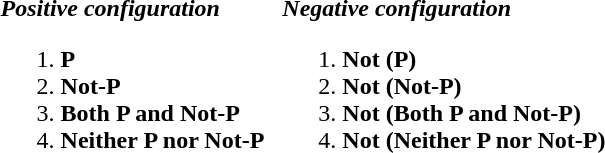<table style="margin:1em auto;">
<tr>
<td></td>
<td><strong><em>Positive  configuration</em></strong><br><ol><li><strong>P</strong></li><li><strong>Not-P</strong></li><li><strong>Both P and Not-P</strong></li><li><strong>Neither P nor Not-P</strong></li></ol></td>
<td><br></td>
<td></td>
<td><strong><em>Negative configuration</em></strong><br><ol><li><strong>Not (P)</strong></li><li><strong>Not (Not-P)</strong></li><li><strong>Not (Both P and Not-P)</strong></li><li><strong>Not (Neither P nor Not-P)</strong></li></ol></td>
</tr>
</table>
